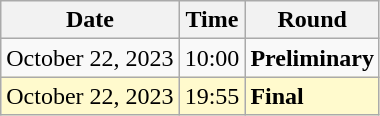<table class="wikitable">
<tr>
<th>Date</th>
<th>Time</th>
<th>Round</th>
</tr>
<tr>
<td>October 22, 2023</td>
<td>10:00</td>
<td><strong>Preliminary</strong></td>
</tr>
<tr style=background:lemonchiffon>
<td>October 22, 2023</td>
<td>19:55</td>
<td><strong>Final</strong></td>
</tr>
</table>
